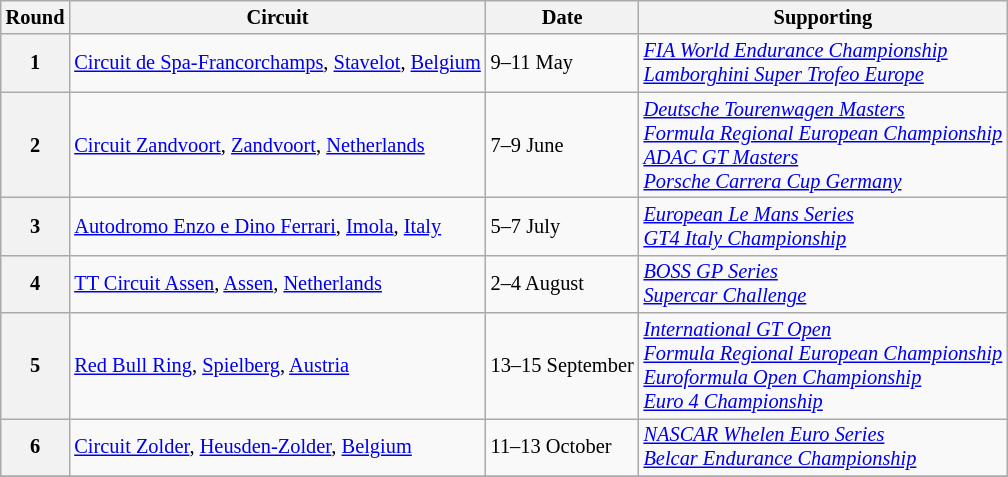<table class="wikitable" style="font-size: 85%;">
<tr>
<th>Round</th>
<th>Circuit</th>
<th>Date</th>
<th>Supporting</th>
</tr>
<tr>
<th>1</th>
<td> <a href='#'>Circuit de Spa-Francorchamps</a>, <a href='#'>Stavelot</a>, <a href='#'>Belgium</a></td>
<td>9–11 May</td>
<td><em><a href='#'>FIA World Endurance Championship</a><br><a href='#'>Lamborghini Super Trofeo Europe</a></em></td>
</tr>
<tr>
<th>2</th>
<td> <a href='#'>Circuit Zandvoort</a>, <a href='#'>Zandvoort</a>, <a href='#'>Netherlands</a></td>
<td>7–9 June</td>
<td><em><a href='#'>Deutsche Tourenwagen Masters</a><br><a href='#'>Formula Regional European Championship</a><br><a href='#'>ADAC GT Masters</a><br><a href='#'>Porsche Carrera Cup Germany</a></em></td>
</tr>
<tr>
<th>3</th>
<td> <a href='#'>Autodromo Enzo e Dino Ferrari</a>, <a href='#'>Imola</a>, <a href='#'>Italy</a></td>
<td>5–7 July</td>
<td><em><a href='#'>European Le Mans Series</a><br><a href='#'>GT4 Italy Championship</a></em></td>
</tr>
<tr>
<th>4</th>
<td> <a href='#'>TT Circuit Assen</a>, <a href='#'>Assen</a>, <a href='#'>Netherlands</a></td>
<td>2–4 August</td>
<td><em><a href='#'>BOSS GP Series</a><br><a href='#'>Supercar Challenge</a></em></td>
</tr>
<tr>
<th>5</th>
<td> <a href='#'>Red Bull Ring</a>, <a href='#'>Spielberg</a>, <a href='#'>Austria</a></td>
<td>13–15 September</td>
<td><em><a href='#'>International GT Open</a><br><a href='#'>Formula Regional European Championship</a><br><a href='#'>Euroformula Open Championship</a><br><a href='#'>Euro 4 Championship</a></em></td>
</tr>
<tr>
<th>6</th>
<td> <a href='#'>Circuit Zolder</a>, <a href='#'>Heusden-Zolder</a>, <a href='#'>Belgium</a></td>
<td>11–13 October</td>
<td><em><a href='#'>NASCAR Whelen Euro Series</a><br><a href='#'>Belcar Endurance Championship</a></em></td>
</tr>
<tr>
</tr>
</table>
